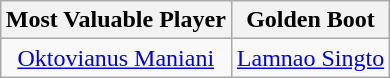<table class="wikitable" style="text-align:center; margin:auto;">
<tr>
<th>Most Valuable Player</th>
<th>Golden Boot</th>
</tr>
<tr>
<td> <a href='#'>Oktovianus Maniani</a></td>
<td> <a href='#'>Lamnao Singto</a></td>
</tr>
</table>
